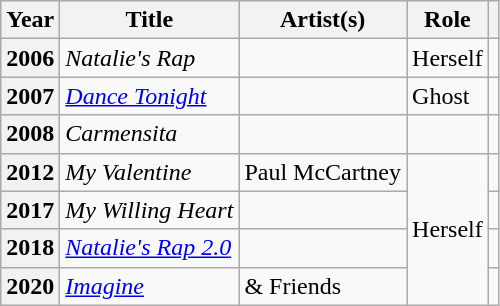<table class="wikitable sortable plainrowheaders" style="text-align: margin;">
<tr>
<th scope="col">Year</th>
<th scope="col">Title</th>
<th scope="col">Artist(s)</th>
<th scope="col">Role</th>
<th scope="col" class="unsortable"></th>
</tr>
<tr>
<th scope="row">2006</th>
<td><em>Natalie's Rap</em></td>
<td></td>
<td>Herself</td>
<td style="text-align:center;"></td>
</tr>
<tr>
<th scope="row">2007</th>
<td><em><a href='#'>Dance Tonight</a></em></td>
<td></td>
<td>Ghost</td>
<td style="text-align:center;"></td>
</tr>
<tr>
<th scope="row">2008</th>
<td><em>Carmensita</em></td>
<td></td>
<td></td>
<td style="text-align:center;"></td>
</tr>
<tr>
<th scope="row">2012</th>
<td><em>My Valentine</em></td>
<td>Paul McCartney</td>
<td rowspan="4">Herself</td>
<td style="text-align:center;"></td>
</tr>
<tr>
<th scope="row">2017</th>
<td><em>My Willing Heart</em></td>
<td></td>
<td style="text-align:center;"></td>
</tr>
<tr>
<th scope="row">2018</th>
<td><em><a href='#'>Natalie's Rap 2.0</a></em></td>
<td></td>
<td style="text-align:center;"></td>
</tr>
<tr>
<th scope="row">2020</th>
<td><em><a href='#'>Imagine</a></em></td>
<td> & Friends</td>
<td style="text-align:center;"></td>
</tr>
</table>
